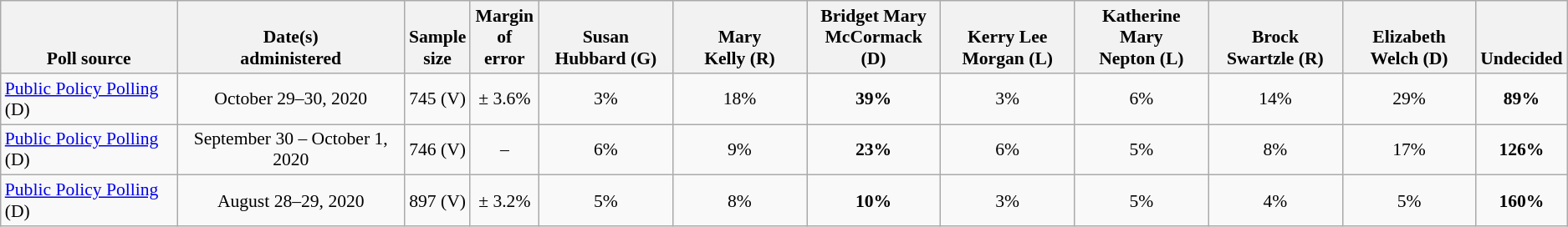<table class="wikitable" style="font-size:90%;text-align:center;">
<tr valign=bottom>
<th>Poll source</th>
<th>Date(s)<br>administered</th>
<th>Sample<br>size</th>
<th>Margin<br>of error</th>
<th style="width:100px;">Susan<br>Hubbard (G)</th>
<th style="width:100px;">Mary<br>Kelly (R)</th>
<th style="width:100px;">Bridget Mary<br>McCormack (D)</th>
<th style="width:100px;">Kerry Lee<br>Morgan (L)</th>
<th style="width:100px;">Katherine Mary<br>Nepton (L)</th>
<th style="width:100px;">Brock<br>Swartzle (R)</th>
<th style="width:100px;">Elizabeth<br>Welch (D)</th>
<th>Undecided</th>
</tr>
<tr>
<td style="text-align:left;"><a href='#'>Public Policy Polling</a> (D)</td>
<td>October 29–30, 2020</td>
<td>745 (V)</td>
<td>± 3.6%</td>
<td>3%</td>
<td>18%</td>
<td><strong>39%</strong></td>
<td>3%</td>
<td>6%</td>
<td>14%</td>
<td>29%</td>
<td><strong>89%</strong></td>
</tr>
<tr>
<td style="text-align:left;"><a href='#'>Public Policy Polling</a> (D)</td>
<td>September 30 – October 1, 2020</td>
<td>746 (V)</td>
<td>–</td>
<td>6%</td>
<td>9%</td>
<td><strong>23%</strong></td>
<td>6%</td>
<td>5%</td>
<td>8%</td>
<td>17%</td>
<td><strong>126%</strong></td>
</tr>
<tr>
<td style="text-align:left;"><a href='#'>Public Policy Polling</a> (D)</td>
<td>August 28–29, 2020</td>
<td>897 (V)</td>
<td>± 3.2%</td>
<td>5%</td>
<td>8%</td>
<td><strong>10%</strong></td>
<td>3%</td>
<td>5%</td>
<td>4%</td>
<td>5%</td>
<td><strong>160%</strong></td>
</tr>
</table>
